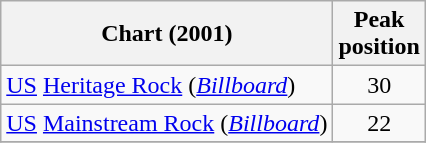<table class="wikitable">
<tr>
<th>Chart (2001)</th>
<th>Peak<br>position</th>
</tr>
<tr>
<td><a href='#'>US</a> <a href='#'>Heritage Rock</a> (<em><a href='#'>Billboard</a></em>)</td>
<td align="center">30</td>
</tr>
<tr>
<td><a href='#'>US</a> <a href='#'>Mainstream Rock</a> (<em><a href='#'>Billboard</a></em>)</td>
<td align="center">22</td>
</tr>
<tr>
</tr>
</table>
